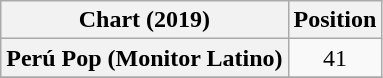<table class="wikitable plainrowheaders sortable" style="text-align:center">
<tr>
<th scope="col">Chart (2019)</th>
<th scope="col">Position</th>
</tr>
<tr>
<th scope="row">Perú Pop (Monitor Latino)</th>
<td>41</td>
</tr>
<tr>
</tr>
</table>
